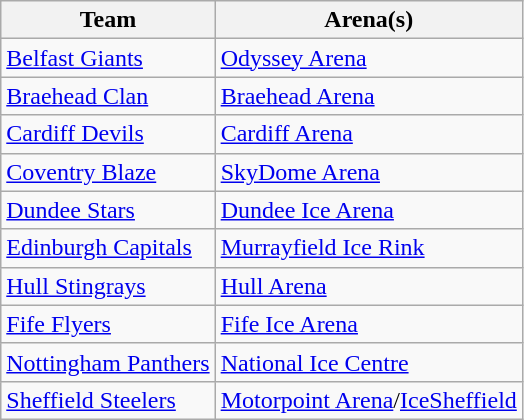<table class="wikitable">
<tr>
<th>Team</th>
<th>Arena(s)</th>
</tr>
<tr>
<td><a href='#'>Belfast Giants</a></td>
<td><a href='#'>Odyssey Arena</a></td>
</tr>
<tr>
<td><a href='#'>Braehead Clan</a></td>
<td><a href='#'>Braehead Arena</a></td>
</tr>
<tr>
<td><a href='#'>Cardiff Devils</a></td>
<td><a href='#'>Cardiff Arena</a></td>
</tr>
<tr>
<td><a href='#'>Coventry Blaze</a></td>
<td><a href='#'>SkyDome Arena</a></td>
</tr>
<tr>
<td><a href='#'>Dundee Stars</a></td>
<td><a href='#'>Dundee Ice Arena</a></td>
</tr>
<tr>
<td><a href='#'>Edinburgh Capitals</a></td>
<td><a href='#'>Murrayfield Ice Rink</a></td>
</tr>
<tr>
<td><a href='#'>Hull Stingrays</a></td>
<td><a href='#'>Hull Arena</a></td>
</tr>
<tr>
<td><a href='#'>Fife Flyers</a></td>
<td><a href='#'>Fife Ice Arena</a></td>
</tr>
<tr>
<td><a href='#'>Nottingham Panthers</a></td>
<td><a href='#'>National Ice Centre</a></td>
</tr>
<tr>
<td><a href='#'>Sheffield Steelers</a></td>
<td><a href='#'>Motorpoint Arena</a>/<a href='#'>IceSheffield</a></td>
</tr>
</table>
